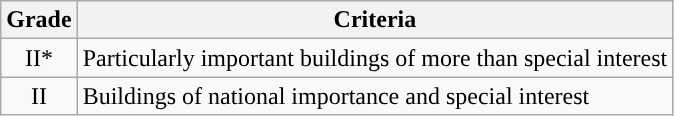<table class="wikitable">
<tr>
<th>Grade</th>
<th>Criteria</th>
</tr>
<tr>
<td align="center" >II*</td>
<td>Particularly important buildings of more than special interest</td>
</tr>
<tr>
<td align="center" >II</td>
<td>Buildings of national importance and special interest</td>
</tr>
</table>
